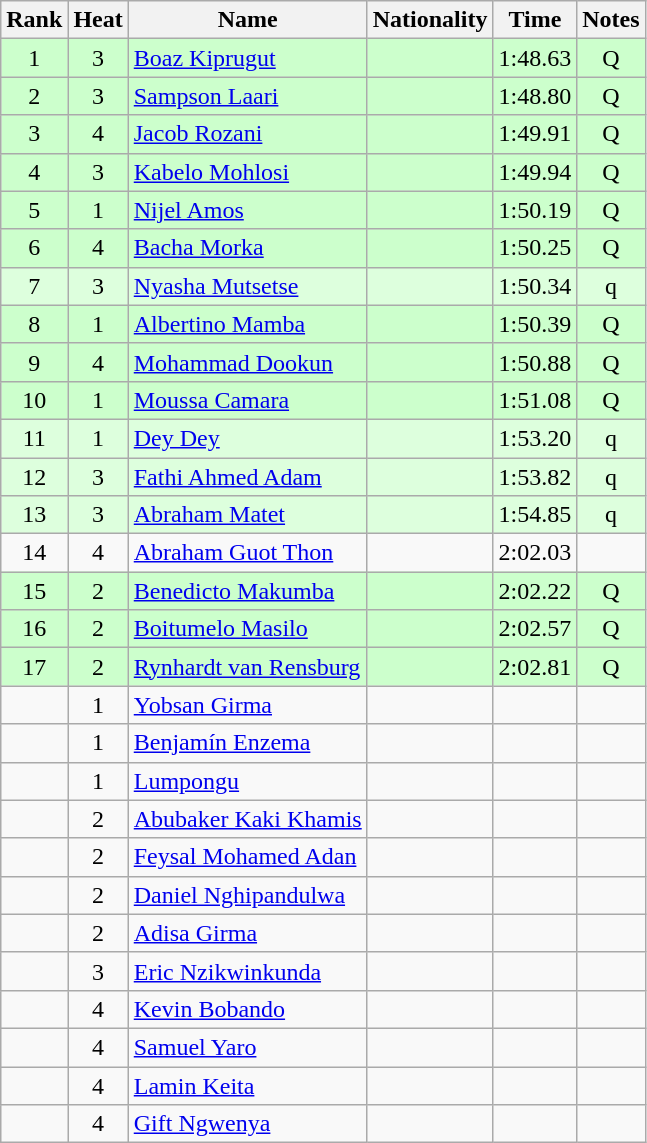<table class="wikitable sortable" style="text-align:center">
<tr>
<th>Rank</th>
<th>Heat</th>
<th>Name</th>
<th>Nationality</th>
<th>Time</th>
<th>Notes</th>
</tr>
<tr bgcolor=ccffcc>
<td>1</td>
<td>3</td>
<td align=left><a href='#'>Boaz Kiprugut</a></td>
<td align=left></td>
<td>1:48.63</td>
<td>Q</td>
</tr>
<tr bgcolor=ccffcc>
<td>2</td>
<td>3</td>
<td align=left><a href='#'>Sampson Laari</a></td>
<td align=left></td>
<td>1:48.80</td>
<td>Q</td>
</tr>
<tr bgcolor=ccffcc>
<td>3</td>
<td>4</td>
<td align=left><a href='#'>Jacob Rozani</a></td>
<td align=left></td>
<td>1:49.91</td>
<td>Q</td>
</tr>
<tr bgcolor=ccffcc>
<td>4</td>
<td>3</td>
<td align=left><a href='#'>Kabelo Mohlosi</a></td>
<td align=left></td>
<td>1:49.94</td>
<td>Q</td>
</tr>
<tr bgcolor=ccffcc>
<td>5</td>
<td>1</td>
<td align=left><a href='#'>Nijel Amos</a></td>
<td align=left></td>
<td>1:50.19</td>
<td>Q</td>
</tr>
<tr bgcolor=ccffcc>
<td>6</td>
<td>4</td>
<td align=left><a href='#'>Bacha Morka</a></td>
<td align=left></td>
<td>1:50.25</td>
<td>Q</td>
</tr>
<tr bgcolor=ddffdd>
<td>7</td>
<td>3</td>
<td align=left><a href='#'>Nyasha Mutsetse</a></td>
<td align=left></td>
<td>1:50.34</td>
<td>q</td>
</tr>
<tr bgcolor=ccffcc>
<td>8</td>
<td>1</td>
<td align=left><a href='#'>Albertino Mamba</a></td>
<td align=left></td>
<td>1:50.39</td>
<td>Q</td>
</tr>
<tr bgcolor=ccffcc>
<td>9</td>
<td>4</td>
<td align=left><a href='#'>Mohammad Dookun</a></td>
<td align=left></td>
<td>1:50.88</td>
<td>Q</td>
</tr>
<tr bgcolor=ccffcc>
<td>10</td>
<td>1</td>
<td align=left><a href='#'>Moussa Camara</a></td>
<td align=left></td>
<td>1:51.08</td>
<td>Q</td>
</tr>
<tr bgcolor=ddffdd>
<td>11</td>
<td>1</td>
<td align=left><a href='#'>Dey Dey</a></td>
<td align=left></td>
<td>1:53.20</td>
<td>q</td>
</tr>
<tr bgcolor=ddffdd>
<td>12</td>
<td>3</td>
<td align=left><a href='#'>Fathi Ahmed Adam</a></td>
<td align=left></td>
<td>1:53.82</td>
<td>q</td>
</tr>
<tr bgcolor=ddffdd>
<td>13</td>
<td>3</td>
<td align=left><a href='#'>Abraham Matet</a></td>
<td align=left></td>
<td>1:54.85</td>
<td>q</td>
</tr>
<tr>
<td>14</td>
<td>4</td>
<td align=left><a href='#'>Abraham Guot Thon</a></td>
<td align=left></td>
<td>2:02.03</td>
<td></td>
</tr>
<tr bgcolor=ccffcc>
<td>15</td>
<td>2</td>
<td align=left><a href='#'>Benedicto Makumba</a></td>
<td align=left></td>
<td>2:02.22</td>
<td>Q</td>
</tr>
<tr bgcolor=ccffcc>
<td>16</td>
<td>2</td>
<td align=left><a href='#'>Boitumelo Masilo</a></td>
<td align=left></td>
<td>2:02.57</td>
<td>Q</td>
</tr>
<tr bgcolor=ccffcc>
<td>17</td>
<td>2</td>
<td align=left><a href='#'>Rynhardt van Rensburg</a></td>
<td align=left></td>
<td>2:02.81</td>
<td>Q</td>
</tr>
<tr>
<td></td>
<td>1</td>
<td align=left><a href='#'>Yobsan Girma</a></td>
<td align=left></td>
<td></td>
<td></td>
</tr>
<tr>
<td></td>
<td>1</td>
<td align=left><a href='#'>Benjamín Enzema</a></td>
<td align=left></td>
<td></td>
<td></td>
</tr>
<tr>
<td></td>
<td>1</td>
<td align=left><a href='#'>Lumpongu</a></td>
<td align=left></td>
<td></td>
<td></td>
</tr>
<tr>
<td></td>
<td>2</td>
<td align=left><a href='#'>Abubaker Kaki Khamis</a></td>
<td align=left></td>
<td></td>
<td></td>
</tr>
<tr>
<td></td>
<td>2</td>
<td align=left><a href='#'>Feysal Mohamed Adan</a></td>
<td align=left></td>
<td></td>
<td></td>
</tr>
<tr>
<td></td>
<td>2</td>
<td align=left><a href='#'>Daniel Nghipandulwa</a></td>
<td align=left></td>
<td></td>
<td></td>
</tr>
<tr>
<td></td>
<td>2</td>
<td align=left><a href='#'>Adisa Girma</a></td>
<td align=left></td>
<td></td>
<td></td>
</tr>
<tr>
<td></td>
<td>3</td>
<td align=left><a href='#'>Eric Nzikwinkunda</a></td>
<td align=left></td>
<td></td>
<td></td>
</tr>
<tr>
<td></td>
<td>4</td>
<td align=left><a href='#'>Kevin Bobando</a></td>
<td align=left></td>
<td></td>
<td></td>
</tr>
<tr>
<td></td>
<td>4</td>
<td align=left><a href='#'>Samuel Yaro</a></td>
<td align=left></td>
<td></td>
<td></td>
</tr>
<tr>
<td></td>
<td>4</td>
<td align=left><a href='#'>Lamin Keita</a></td>
<td align=left></td>
<td></td>
<td></td>
</tr>
<tr>
<td></td>
<td>4</td>
<td align=left><a href='#'>Gift Ngwenya</a></td>
<td align=left></td>
<td></td>
<td></td>
</tr>
</table>
